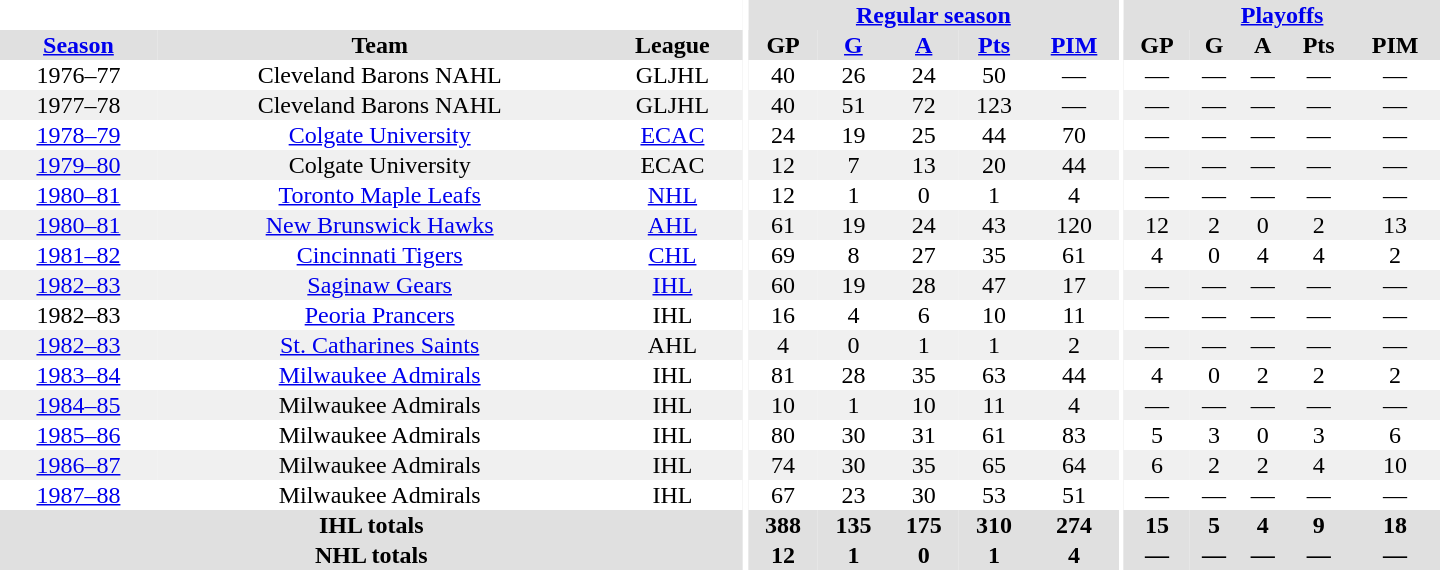<table border="0" cellpadding="1" cellspacing="0" style="text-align:center; width:60em">
<tr bgcolor="#e0e0e0">
<th colspan="3" bgcolor="#ffffff"></th>
<th rowspan="100" bgcolor="#ffffff"></th>
<th colspan="5"><a href='#'>Regular season</a></th>
<th rowspan="100" bgcolor="#ffffff"></th>
<th colspan="5"><a href='#'>Playoffs</a></th>
</tr>
<tr bgcolor="#e0e0e0">
<th><a href='#'>Season</a></th>
<th>Team</th>
<th>League</th>
<th>GP</th>
<th><a href='#'>G</a></th>
<th><a href='#'>A</a></th>
<th><a href='#'>Pts</a></th>
<th><a href='#'>PIM</a></th>
<th>GP</th>
<th>G</th>
<th>A</th>
<th>Pts</th>
<th>PIM</th>
</tr>
<tr>
<td>1976–77</td>
<td>Cleveland Barons NAHL</td>
<td>GLJHL</td>
<td>40</td>
<td>26</td>
<td>24</td>
<td>50</td>
<td>—</td>
<td>—</td>
<td>—</td>
<td>—</td>
<td>—</td>
<td>—</td>
</tr>
<tr bgcolor="#f0f0f0">
<td>1977–78</td>
<td>Cleveland Barons NAHL</td>
<td>GLJHL</td>
<td>40</td>
<td>51</td>
<td>72</td>
<td>123</td>
<td>—</td>
<td>—</td>
<td>—</td>
<td>—</td>
<td>—</td>
<td>—</td>
</tr>
<tr>
<td><a href='#'>1978–79</a></td>
<td><a href='#'>Colgate University</a></td>
<td><a href='#'>ECAC</a></td>
<td>24</td>
<td>19</td>
<td>25</td>
<td>44</td>
<td>70</td>
<td>—</td>
<td>—</td>
<td>—</td>
<td>—</td>
<td>—</td>
</tr>
<tr bgcolor="#f0f0f0">
<td><a href='#'>1979–80</a></td>
<td>Colgate University</td>
<td>ECAC</td>
<td>12</td>
<td>7</td>
<td>13</td>
<td>20</td>
<td>44</td>
<td>—</td>
<td>—</td>
<td>—</td>
<td>—</td>
<td>—</td>
</tr>
<tr>
<td><a href='#'>1980–81</a></td>
<td><a href='#'>Toronto Maple Leafs</a></td>
<td><a href='#'>NHL</a></td>
<td>12</td>
<td>1</td>
<td>0</td>
<td>1</td>
<td>4</td>
<td>—</td>
<td>—</td>
<td>—</td>
<td>—</td>
<td>—</td>
</tr>
<tr bgcolor="#f0f0f0">
<td><a href='#'>1980–81</a></td>
<td><a href='#'>New Brunswick Hawks</a></td>
<td><a href='#'>AHL</a></td>
<td>61</td>
<td>19</td>
<td>24</td>
<td>43</td>
<td>120</td>
<td>12</td>
<td>2</td>
<td>0</td>
<td>2</td>
<td>13</td>
</tr>
<tr>
<td><a href='#'>1981–82</a></td>
<td><a href='#'>Cincinnati Tigers</a></td>
<td><a href='#'>CHL</a></td>
<td>69</td>
<td>8</td>
<td>27</td>
<td>35</td>
<td>61</td>
<td>4</td>
<td>0</td>
<td>4</td>
<td>4</td>
<td>2</td>
</tr>
<tr bgcolor="#f0f0f0">
<td><a href='#'>1982–83</a></td>
<td><a href='#'>Saginaw Gears</a></td>
<td><a href='#'>IHL</a></td>
<td>60</td>
<td>19</td>
<td>28</td>
<td>47</td>
<td>17</td>
<td>—</td>
<td>—</td>
<td>—</td>
<td>—</td>
<td>—</td>
</tr>
<tr>
<td>1982–83</td>
<td><a href='#'>Peoria Prancers</a></td>
<td>IHL</td>
<td>16</td>
<td>4</td>
<td>6</td>
<td>10</td>
<td>11</td>
<td>—</td>
<td>—</td>
<td>—</td>
<td>—</td>
<td>—</td>
</tr>
<tr bgcolor="#f0f0f0">
<td><a href='#'>1982–83</a></td>
<td><a href='#'>St. Catharines Saints</a></td>
<td>AHL</td>
<td>4</td>
<td>0</td>
<td>1</td>
<td>1</td>
<td>2</td>
<td>—</td>
<td>—</td>
<td>—</td>
<td>—</td>
<td>—</td>
</tr>
<tr>
<td><a href='#'>1983–84</a></td>
<td><a href='#'>Milwaukee Admirals</a></td>
<td>IHL</td>
<td>81</td>
<td>28</td>
<td>35</td>
<td>63</td>
<td>44</td>
<td>4</td>
<td>0</td>
<td>2</td>
<td>2</td>
<td>2</td>
</tr>
<tr bgcolor="#f0f0f0">
<td><a href='#'>1984–85</a></td>
<td>Milwaukee Admirals</td>
<td>IHL</td>
<td>10</td>
<td>1</td>
<td>10</td>
<td>11</td>
<td>4</td>
<td>—</td>
<td>—</td>
<td>—</td>
<td>—</td>
<td>—</td>
</tr>
<tr>
<td><a href='#'>1985–86</a></td>
<td>Milwaukee Admirals</td>
<td>IHL</td>
<td>80</td>
<td>30</td>
<td>31</td>
<td>61</td>
<td>83</td>
<td>5</td>
<td>3</td>
<td>0</td>
<td>3</td>
<td>6</td>
</tr>
<tr bgcolor="#f0f0f0">
<td><a href='#'>1986–87</a></td>
<td>Milwaukee Admirals</td>
<td>IHL</td>
<td>74</td>
<td>30</td>
<td>35</td>
<td>65</td>
<td>64</td>
<td>6</td>
<td>2</td>
<td>2</td>
<td>4</td>
<td>10</td>
</tr>
<tr>
<td><a href='#'>1987–88</a></td>
<td>Milwaukee Admirals</td>
<td>IHL</td>
<td>67</td>
<td>23</td>
<td>30</td>
<td>53</td>
<td>51</td>
<td>—</td>
<td>—</td>
<td>—</td>
<td>—</td>
<td>—</td>
</tr>
<tr bgcolor="#e0e0e0">
<th colspan="3">IHL totals</th>
<th>388</th>
<th>135</th>
<th>175</th>
<th>310</th>
<th>274</th>
<th>15</th>
<th>5</th>
<th>4</th>
<th>9</th>
<th>18</th>
</tr>
<tr bgcolor="#e0e0e0">
<th colspan="3">NHL totals</th>
<th>12</th>
<th>1</th>
<th>0</th>
<th>1</th>
<th>4</th>
<th>—</th>
<th>—</th>
<th>—</th>
<th>—</th>
<th>—</th>
</tr>
</table>
